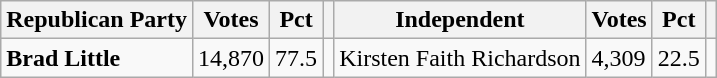<table class="wikitable">
<tr>
<th>Republican Party</th>
<th>Votes</th>
<th>Pct</th>
<th></th>
<th>Independent</th>
<th>Votes</th>
<th>Pct</th>
<th></th>
</tr>
<tr>
<td><strong>Brad Little</strong></td>
<td>14,870</td>
<td>77.5</td>
<td></td>
<td>Kirsten Faith Richardson</td>
<td>4,309</td>
<td>22.5</td>
<td></td>
</tr>
</table>
